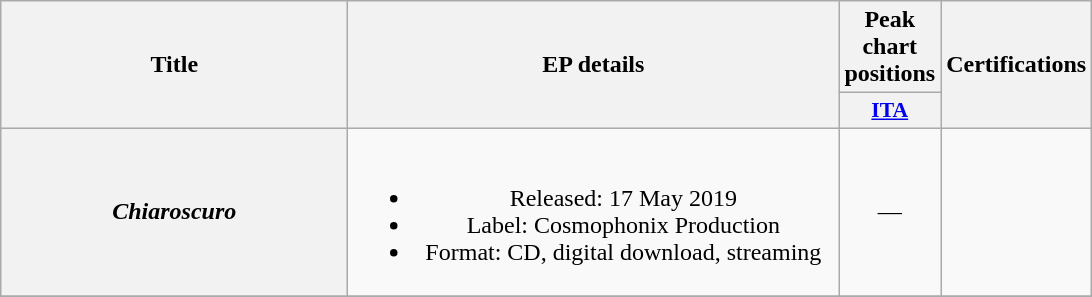<table class="wikitable plainrowheaders" style="text-align:center;">
<tr>
<th scope="col" rowspan="2" style="width:14em;">Title</th>
<th scope="col" rowspan="2" style="width:20em;">EP details</th>
<th scope="col" colspan="1">Peak chart positions</th>
<th scope="col" rowspan="2">Certifications</th>
</tr>
<tr>
<th scope="col" style="width:3em;font-size:90%;"><a href='#'>ITA</a><br></th>
</tr>
<tr>
<th scope="row"><em>Chiaroscuro</em><br></th>
<td><br><ul><li>Released: 17 May 2019</li><li>Label: Cosmophonix Production</li><li>Format: CD, digital download, streaming</li></ul></td>
<td>—</td>
<td></td>
</tr>
<tr>
</tr>
</table>
